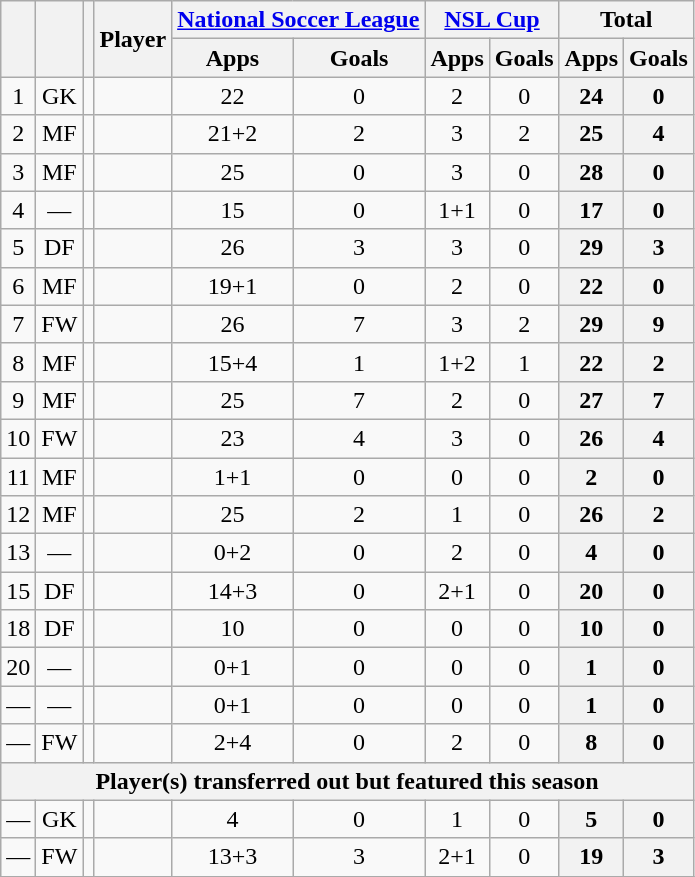<table class="wikitable sortable" style="text-align:center">
<tr>
<th rowspan="2"></th>
<th rowspan="2"></th>
<th rowspan="2"></th>
<th rowspan="2">Player</th>
<th colspan="2"><a href='#'>National Soccer League</a></th>
<th colspan="2"><a href='#'>NSL Cup</a></th>
<th colspan="2">Total</th>
</tr>
<tr>
<th>Apps</th>
<th>Goals</th>
<th>Apps</th>
<th>Goals</th>
<th>Apps</th>
<th>Goals</th>
</tr>
<tr>
<td>1</td>
<td>GK</td>
<td></td>
<td align="left"><br></td>
<td>22</td>
<td>0<br></td>
<td>2</td>
<td>0<br></td>
<th>24</th>
<th>0</th>
</tr>
<tr>
<td>2</td>
<td>MF</td>
<td></td>
<td align="left"><br></td>
<td>21+2</td>
<td>2<br></td>
<td>3</td>
<td>2<br></td>
<th>25</th>
<th>4</th>
</tr>
<tr>
<td>3</td>
<td>MF</td>
<td></td>
<td align="left"><br></td>
<td>25</td>
<td>0<br></td>
<td>3</td>
<td>0<br></td>
<th>28</th>
<th>0</th>
</tr>
<tr>
<td>4</td>
<td>—</td>
<td></td>
<td align="left"><br></td>
<td>15</td>
<td>0<br></td>
<td>1+1</td>
<td>0<br></td>
<th>17</th>
<th>0</th>
</tr>
<tr>
<td>5</td>
<td>DF</td>
<td></td>
<td align="left"><br></td>
<td>26</td>
<td>3<br></td>
<td>3</td>
<td>0<br></td>
<th>29</th>
<th>3</th>
</tr>
<tr>
<td>6</td>
<td>MF</td>
<td></td>
<td align="left"><br></td>
<td>19+1</td>
<td>0<br></td>
<td>2</td>
<td>0<br></td>
<th>22</th>
<th>0</th>
</tr>
<tr>
<td>7</td>
<td>FW</td>
<td></td>
<td align="left"><br></td>
<td>26</td>
<td>7<br></td>
<td>3</td>
<td>2<br></td>
<th>29</th>
<th>9</th>
</tr>
<tr>
<td>8</td>
<td>MF</td>
<td></td>
<td align="left"><br></td>
<td>15+4</td>
<td>1<br></td>
<td>1+2</td>
<td>1<br></td>
<th>22</th>
<th>2</th>
</tr>
<tr>
<td>9</td>
<td>MF</td>
<td></td>
<td align="left"><br></td>
<td>25</td>
<td>7<br></td>
<td>2</td>
<td>0<br></td>
<th>27</th>
<th>7</th>
</tr>
<tr>
<td>10</td>
<td>FW</td>
<td></td>
<td align="left"><br></td>
<td>23</td>
<td>4<br></td>
<td>3</td>
<td>0<br></td>
<th>26</th>
<th>4</th>
</tr>
<tr>
<td>11</td>
<td>MF</td>
<td></td>
<td align="left"><br></td>
<td>1+1</td>
<td>0<br></td>
<td>0</td>
<td>0<br></td>
<th>2</th>
<th>0</th>
</tr>
<tr>
<td>12</td>
<td>MF</td>
<td></td>
<td align="left"><br></td>
<td>25</td>
<td>2<br></td>
<td>1</td>
<td>0<br></td>
<th>26</th>
<th>2</th>
</tr>
<tr>
<td>13</td>
<td>—</td>
<td></td>
<td align="left"><br></td>
<td>0+2</td>
<td>0<br></td>
<td>2</td>
<td>0<br></td>
<th>4</th>
<th>0</th>
</tr>
<tr>
<td>15</td>
<td>DF</td>
<td></td>
<td align="left"><br></td>
<td>14+3</td>
<td>0<br></td>
<td>2+1</td>
<td>0<br></td>
<th>20</th>
<th>0</th>
</tr>
<tr>
<td>18</td>
<td>DF</td>
<td></td>
<td align="left"><br></td>
<td>10</td>
<td>0<br></td>
<td>0</td>
<td>0<br></td>
<th>10</th>
<th>0</th>
</tr>
<tr>
<td>20</td>
<td>—</td>
<td></td>
<td align="left"><br></td>
<td>0+1</td>
<td>0<br></td>
<td>0</td>
<td>0<br></td>
<th>1</th>
<th>0</th>
</tr>
<tr>
<td>—</td>
<td>—</td>
<td></td>
<td align="left"><br></td>
<td>0+1</td>
<td>0<br></td>
<td>0</td>
<td>0<br></td>
<th>1</th>
<th>0</th>
</tr>
<tr>
<td>—</td>
<td>FW</td>
<td></td>
<td align="left"><br></td>
<td>2+4</td>
<td>0<br></td>
<td>2</td>
<td>0<br></td>
<th>8</th>
<th>0</th>
</tr>
<tr>
<th colspan="10">Player(s) transferred out but featured this season</th>
</tr>
<tr>
<td>—</td>
<td>GK</td>
<td></td>
<td align="left"><br></td>
<td>4</td>
<td>0<br></td>
<td>1</td>
<td>0<br></td>
<th>5</th>
<th>0</th>
</tr>
<tr>
<td>—</td>
<td>FW</td>
<td></td>
<td align="left"><br></td>
<td>13+3</td>
<td>3<br></td>
<td>2+1</td>
<td>0<br></td>
<th>19</th>
<th>3</th>
</tr>
<tr>
</tr>
</table>
